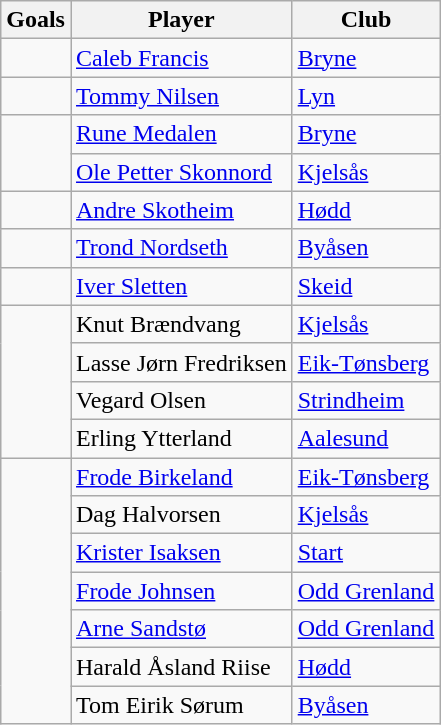<table class="wikitable">
<tr>
<th>Goals</th>
<th>Player</th>
<th>Club</th>
</tr>
<tr>
<td></td>
<td> <a href='#'>Caleb Francis</a></td>
<td><a href='#'>Bryne</a></td>
</tr>
<tr>
<td></td>
<td> <a href='#'>Tommy Nilsen</a></td>
<td><a href='#'>Lyn</a></td>
</tr>
<tr>
<td rowspan=2></td>
<td> <a href='#'>Rune Medalen</a></td>
<td><a href='#'>Bryne</a></td>
</tr>
<tr>
<td> <a href='#'>Ole Petter Skonnord</a></td>
<td><a href='#'>Kjelsås</a></td>
</tr>
<tr>
<td></td>
<td> <a href='#'>Andre Skotheim</a></td>
<td><a href='#'>Hødd</a></td>
</tr>
<tr>
<td></td>
<td> <a href='#'>Trond Nordseth</a></td>
<td><a href='#'>Byåsen</a></td>
</tr>
<tr>
<td></td>
<td> <a href='#'>Iver Sletten</a></td>
<td><a href='#'>Skeid</a></td>
</tr>
<tr>
<td rowspan=4></td>
<td> Knut Brændvang</td>
<td><a href='#'>Kjelsås</a></td>
</tr>
<tr>
<td> Lasse Jørn Fredriksen</td>
<td><a href='#'>Eik-Tønsberg</a></td>
</tr>
<tr>
<td> Vegard Olsen</td>
<td><a href='#'>Strindheim</a></td>
</tr>
<tr>
<td> Erling Ytterland</td>
<td><a href='#'>Aalesund</a></td>
</tr>
<tr>
<td rowspan=7></td>
<td> <a href='#'>Frode Birkeland</a></td>
<td><a href='#'>Eik-Tønsberg</a></td>
</tr>
<tr>
<td> Dag Halvorsen</td>
<td><a href='#'>Kjelsås</a></td>
</tr>
<tr>
<td> <a href='#'>Krister Isaksen</a></td>
<td><a href='#'>Start</a></td>
</tr>
<tr>
<td> <a href='#'>Frode Johnsen</a></td>
<td><a href='#'>Odd Grenland</a></td>
</tr>
<tr>
<td> <a href='#'>Arne Sandstø</a></td>
<td><a href='#'>Odd Grenland</a></td>
</tr>
<tr>
<td> Harald Åsland Riise</td>
<td><a href='#'>Hødd</a></td>
</tr>
<tr>
<td> Tom Eirik Sørum</td>
<td><a href='#'>Byåsen</a></td>
</tr>
</table>
